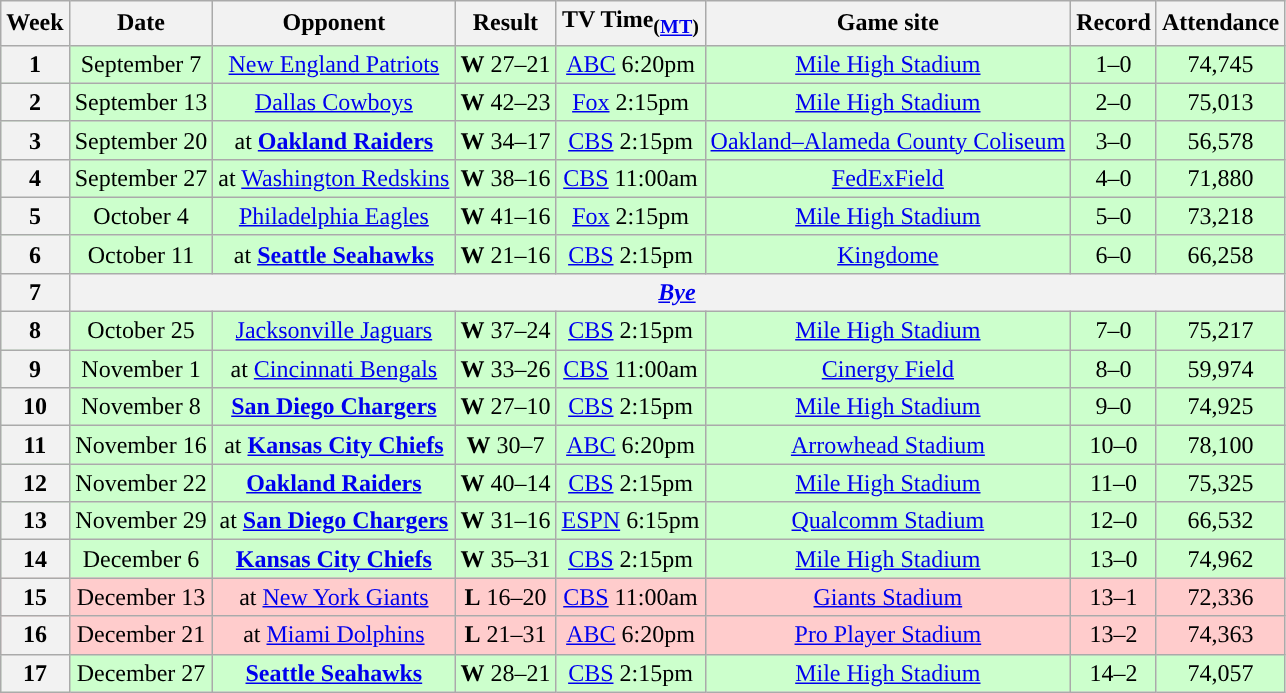<table class="wikitable" style="text-align:center">
<tr>
<th>Week</th>
<th>Date</th>
<th>Opponent</th>
<th>Result</th>
<th>TV Time<sub>(<a href='#'>MT</a>)</sub></th>
<th>Game site</th>
<th>Record</th>
<th>Attendance</th>
</tr>
<tr style="background:#cfc">
<th>1</th>
<td>September 7</td>
<td><a href='#'>New England Patriots</a></td>
<td><strong>W</strong> 27–21</td>
<td><a href='#'>ABC</a> 6:20pm</td>
<td><a href='#'>Mile High Stadium</a></td>
<td>1–0</td>
<td>74,745</td>
</tr>
<tr style="background:#cfc">
<th>2</th>
<td>September 13</td>
<td><a href='#'>Dallas Cowboys</a></td>
<td><strong>W</strong> 42–23</td>
<td><a href='#'>Fox</a> 2:15pm</td>
<td><a href='#'>Mile High Stadium</a></td>
<td>2–0</td>
<td>75,013</td>
</tr>
<tr style="background:#cfc">
<th>3</th>
<td>September 20</td>
<td>at <strong><a href='#'>Oakland Raiders</a></strong></td>
<td><strong>W</strong> 34–17</td>
<td><a href='#'>CBS</a> 2:15pm</td>
<td><a href='#'>Oakland–Alameda County Coliseum</a></td>
<td>3–0</td>
<td>56,578</td>
</tr>
<tr style="background:#cfc">
<th>4</th>
<td>September 27</td>
<td>at <a href='#'>Washington Redskins</a></td>
<td><strong>W</strong> 38–16</td>
<td><a href='#'>CBS</a> 11:00am</td>
<td><a href='#'>FedExField</a></td>
<td>4–0</td>
<td>71,880</td>
</tr>
<tr style="background:#cfc">
<th>5</th>
<td>October 4</td>
<td><a href='#'>Philadelphia Eagles</a></td>
<td><strong>W</strong> 41–16</td>
<td><a href='#'>Fox</a> 2:15pm</td>
<td><a href='#'>Mile High Stadium</a></td>
<td>5–0</td>
<td>73,218</td>
</tr>
<tr style="background:#cfc">
<th>6</th>
<td>October 11</td>
<td>at <strong><a href='#'>Seattle Seahawks</a></strong></td>
<td><strong>W</strong> 21–16</td>
<td><a href='#'>CBS</a> 2:15pm</td>
<td><a href='#'>Kingdome</a></td>
<td>6–0</td>
<td>66,258</td>
</tr>
<tr>
<th>7</th>
<th colspan="8" align="center"><em><a href='#'>Bye</a></em></th>
</tr>
<tr style="background:#cfc">
<th>8</th>
<td>October 25</td>
<td><a href='#'>Jacksonville Jaguars</a></td>
<td><strong>W</strong> 37–24</td>
<td><a href='#'>CBS</a> 2:15pm</td>
<td><a href='#'>Mile High Stadium</a></td>
<td>7–0</td>
<td>75,217</td>
</tr>
<tr style="background:#cfc">
<th>9</th>
<td>November 1</td>
<td>at <a href='#'>Cincinnati Bengals</a></td>
<td><strong>W</strong> 33–26</td>
<td><a href='#'>CBS</a> 11:00am</td>
<td><a href='#'>Cinergy Field</a></td>
<td>8–0</td>
<td>59,974</td>
</tr>
<tr style="background:#cfc">
<th>10</th>
<td>November 8</td>
<td><strong><a href='#'>San Diego Chargers</a></strong></td>
<td><strong>W</strong> 27–10</td>
<td><a href='#'>CBS</a> 2:15pm</td>
<td><a href='#'>Mile High Stadium</a></td>
<td>9–0</td>
<td>74,925</td>
</tr>
<tr style="background:#cfc">
<th>11</th>
<td>November 16</td>
<td>at <strong><a href='#'>Kansas City Chiefs</a></strong></td>
<td><strong>W</strong> 30–7</td>
<td><a href='#'>ABC</a> 6:20pm</td>
<td><a href='#'>Arrowhead Stadium</a></td>
<td>10–0</td>
<td>78,100</td>
</tr>
<tr style="background:#cfc">
<th>12</th>
<td>November 22</td>
<td><strong><a href='#'>Oakland Raiders</a></strong></td>
<td><strong>W</strong> 40–14</td>
<td><a href='#'>CBS</a> 2:15pm</td>
<td><a href='#'>Mile High Stadium</a></td>
<td>11–0</td>
<td>75,325</td>
</tr>
<tr style="background:#cfc">
<th>13</th>
<td>November 29</td>
<td>at <strong><a href='#'>San Diego Chargers</a></strong></td>
<td><strong>W</strong> 31–16</td>
<td><a href='#'>ESPN</a> 6:15pm</td>
<td><a href='#'>Qualcomm Stadium</a></td>
<td>12–0</td>
<td>66,532</td>
</tr>
<tr style="background:#cfc">
<th>14</th>
<td>December 6</td>
<td><strong><a href='#'>Kansas City Chiefs</a></strong></td>
<td><strong>W</strong> 35–31</td>
<td><a href='#'>CBS</a> 2:15pm</td>
<td><a href='#'>Mile High Stadium</a></td>
<td>13–0</td>
<td>74,962</td>
</tr>
<tr style="background:#fcc">
<th>15</th>
<td>December 13</td>
<td>at <a href='#'>New York Giants</a></td>
<td><strong>L</strong> 16–20</td>
<td><a href='#'>CBS</a> 11:00am</td>
<td><a href='#'>Giants Stadium</a></td>
<td>13–1</td>
<td>72,336</td>
</tr>
<tr style="background:#fcc">
<th>16</th>
<td>December 21</td>
<td>at <a href='#'>Miami Dolphins</a></td>
<td><strong>L</strong> 21–31</td>
<td><a href='#'>ABC</a> 6:20pm</td>
<td><a href='#'>Pro Player Stadium</a></td>
<td>13–2</td>
<td>74,363</td>
</tr>
<tr style="background:#cfc">
<th>17</th>
<td>December 27</td>
<td><strong><a href='#'>Seattle Seahawks</a></strong></td>
<td><strong>W</strong> 28–21</td>
<td><a href='#'>CBS</a> 2:15pm</td>
<td><a href='#'>Mile High Stadium</a></td>
<td>14–2</td>
<td>74,057</td>
</tr>
</table>
